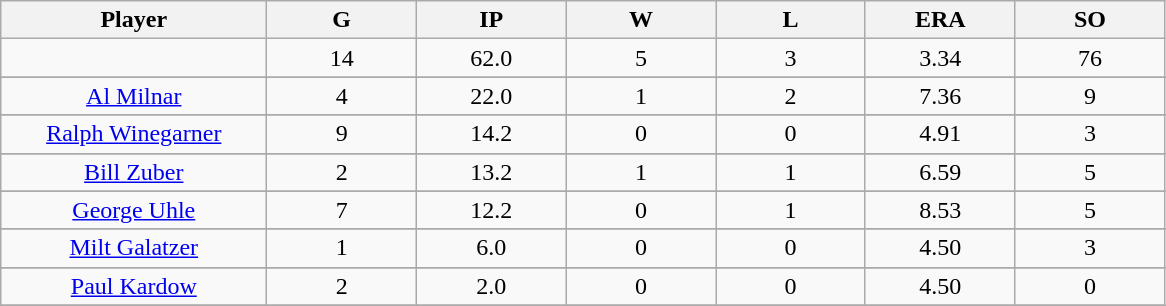<table class="wikitable sortable">
<tr>
<th bgcolor="#DDDDFF" width="16%">Player</th>
<th bgcolor="#DDDDFF" width="9%">G</th>
<th bgcolor="#DDDDFF" width="9%">IP</th>
<th bgcolor="#DDDDFF" width="9%">W</th>
<th bgcolor="#DDDDFF" width="9%">L</th>
<th bgcolor="#DDDDFF" width="9%">ERA</th>
<th bgcolor="#DDDDFF" width="9%">SO</th>
</tr>
<tr align="center">
<td></td>
<td>14</td>
<td>62.0</td>
<td>5</td>
<td>3</td>
<td>3.34</td>
<td>76</td>
</tr>
<tr>
</tr>
<tr align="center">
<td><a href='#'>Al Milnar</a></td>
<td>4</td>
<td>22.0</td>
<td>1</td>
<td>2</td>
<td>7.36</td>
<td>9</td>
</tr>
<tr>
</tr>
<tr align="center">
<td><a href='#'>Ralph Winegarner</a></td>
<td>9</td>
<td>14.2</td>
<td>0</td>
<td>0</td>
<td>4.91</td>
<td>3</td>
</tr>
<tr>
</tr>
<tr align="center">
<td><a href='#'>Bill Zuber</a></td>
<td>2</td>
<td>13.2</td>
<td>1</td>
<td>1</td>
<td>6.59</td>
<td>5</td>
</tr>
<tr>
</tr>
<tr align="center">
<td><a href='#'>George Uhle</a></td>
<td>7</td>
<td>12.2</td>
<td>0</td>
<td>1</td>
<td>8.53</td>
<td>5</td>
</tr>
<tr>
</tr>
<tr align="center">
<td><a href='#'>Milt Galatzer</a></td>
<td>1</td>
<td>6.0</td>
<td>0</td>
<td>0</td>
<td>4.50</td>
<td>3</td>
</tr>
<tr>
</tr>
<tr align="center">
<td><a href='#'>Paul Kardow</a></td>
<td>2</td>
<td>2.0</td>
<td>0</td>
<td>0</td>
<td>4.50</td>
<td>0</td>
</tr>
<tr align="center">
</tr>
</table>
